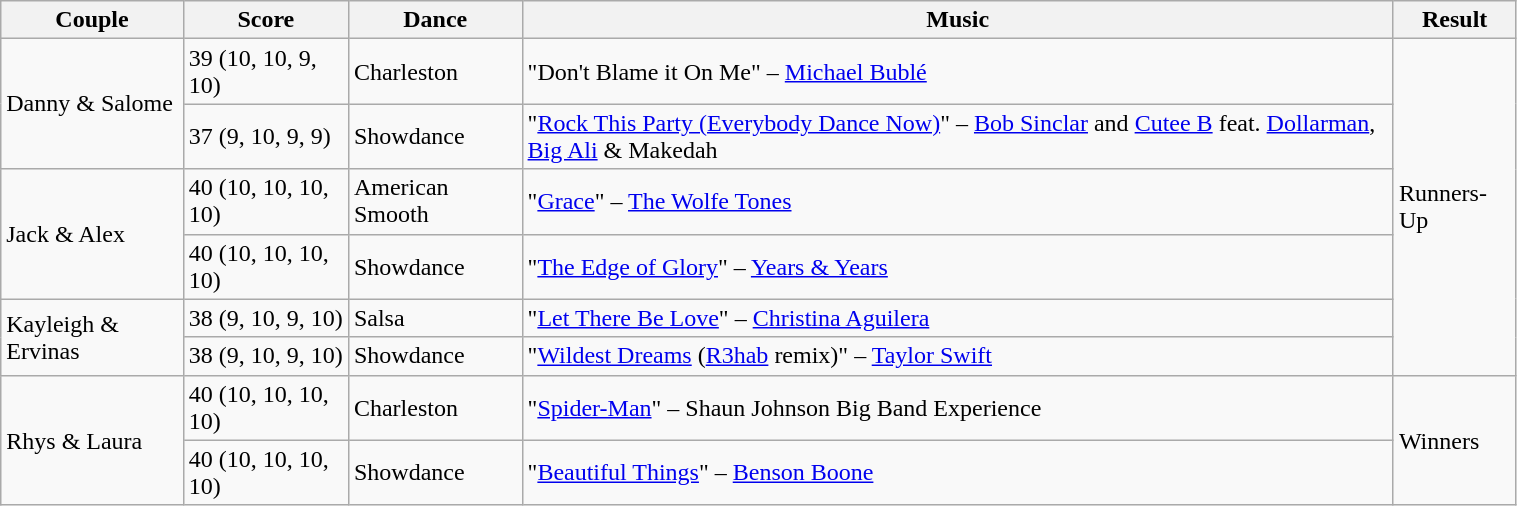<table class="wikitable sortable" style="width:80%;">
<tr>
<th>Couple</th>
<th>Score</th>
<th>Dance</th>
<th>Music</th>
<th>Result</th>
</tr>
<tr>
<td rowspan="2">Danny & Salome</td>
<td>39 (10, 10, 9, 10)</td>
<td>Charleston</td>
<td>"Don't Blame it On Me" – <a href='#'>Michael Bublé</a></td>
<td rowspan="6">Runners-Up</td>
</tr>
<tr>
<td>37 (9, 10, 9, 9)</td>
<td>Showdance</td>
<td>"<a href='#'>Rock This Party (Everybody Dance Now)</a>" – <a href='#'>Bob Sinclar</a> and <a href='#'>Cutee B</a> feat. <a href='#'>Dollarman</a>, <a href='#'>Big Ali</a> & Makedah</td>
</tr>
<tr>
<td rowspan="2">Jack & Alex</td>
<td>40 (10, 10, 10, 10)</td>
<td>American Smooth</td>
<td>"<a href='#'>Grace</a>" – <a href='#'>The Wolfe Tones</a></td>
</tr>
<tr>
<td>40 (10, 10, 10, 10)</td>
<td>Showdance</td>
<td>"<a href='#'>The Edge of Glory</a>" – <a href='#'>Years & Years</a></td>
</tr>
<tr>
<td rowspan="2">Kayleigh & Ervinas</td>
<td>38 (9, 10, 9, 10)</td>
<td>Salsa</td>
<td>"<a href='#'>Let There Be Love</a>" – <a href='#'>Christina Aguilera</a></td>
</tr>
<tr>
<td>38 (9, 10, 9, 10)</td>
<td>Showdance</td>
<td>"<a href='#'>Wildest Dreams</a> (<a href='#'>R3hab</a> remix)" – <a href='#'>Taylor Swift</a></td>
</tr>
<tr>
<td rowspan="2">Rhys & Laura</td>
<td>40 (10, 10, 10, 10)</td>
<td>Charleston</td>
<td>"<a href='#'>Spider-Man</a>" – Shaun Johnson Big Band Experience</td>
<td rowspan="2">Winners</td>
</tr>
<tr>
<td>40 (10, 10, 10, 10)</td>
<td>Showdance</td>
<td>"<a href='#'>Beautiful Things</a>" – <a href='#'>Benson Boone</a></td>
</tr>
</table>
